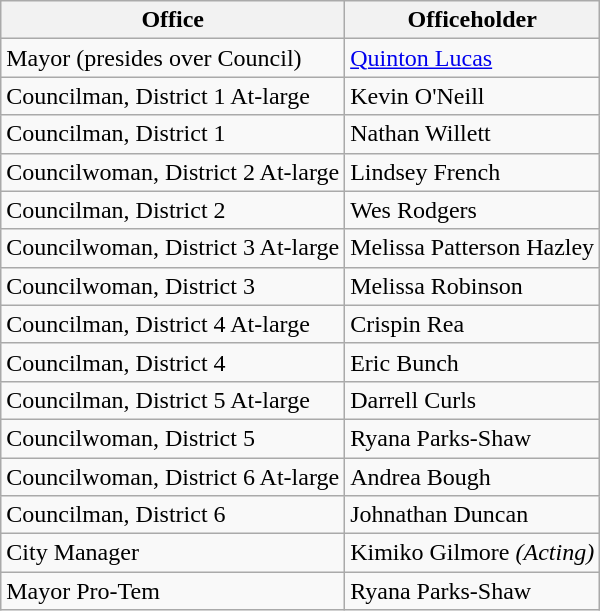<table class="wikitable">
<tr>
<th>Office</th>
<th>Officeholder</th>
</tr>
<tr>
<td>Mayor (presides over Council)</td>
<td><a href='#'>Quinton Lucas</a></td>
</tr>
<tr>
<td>Councilman, District 1 At-large</td>
<td>Kevin O'Neill</td>
</tr>
<tr>
<td>Councilman, District 1</td>
<td>Nathan Willett</td>
</tr>
<tr>
<td>Councilwoman, District 2 At-large</td>
<td>Lindsey French</td>
</tr>
<tr>
<td>Councilman, District 2</td>
<td>Wes Rodgers</td>
</tr>
<tr>
<td>Councilwoman, District 3 At-large</td>
<td>Melissa Patterson Hazley</td>
</tr>
<tr>
<td>Councilwoman, District 3</td>
<td>Melissa Robinson</td>
</tr>
<tr>
<td>Councilman, District 4 At-large</td>
<td>Crispin Rea</td>
</tr>
<tr>
<td>Councilman, District 4</td>
<td>Eric Bunch</td>
</tr>
<tr>
<td>Councilman, District 5 At-large</td>
<td>Darrell Curls</td>
</tr>
<tr>
<td>Councilwoman, District 5</td>
<td>Ryana Parks-Shaw</td>
</tr>
<tr>
<td>Councilwoman, District 6 At-large</td>
<td>Andrea Bough</td>
</tr>
<tr>
<td>Councilman, District 6</td>
<td>Johnathan Duncan</td>
</tr>
<tr>
<td>City Manager</td>
<td>Kimiko Gilmore <em>(Acting)</em></td>
</tr>
<tr>
<td>Mayor Pro-Tem</td>
<td>Ryana Parks-Shaw</td>
</tr>
</table>
